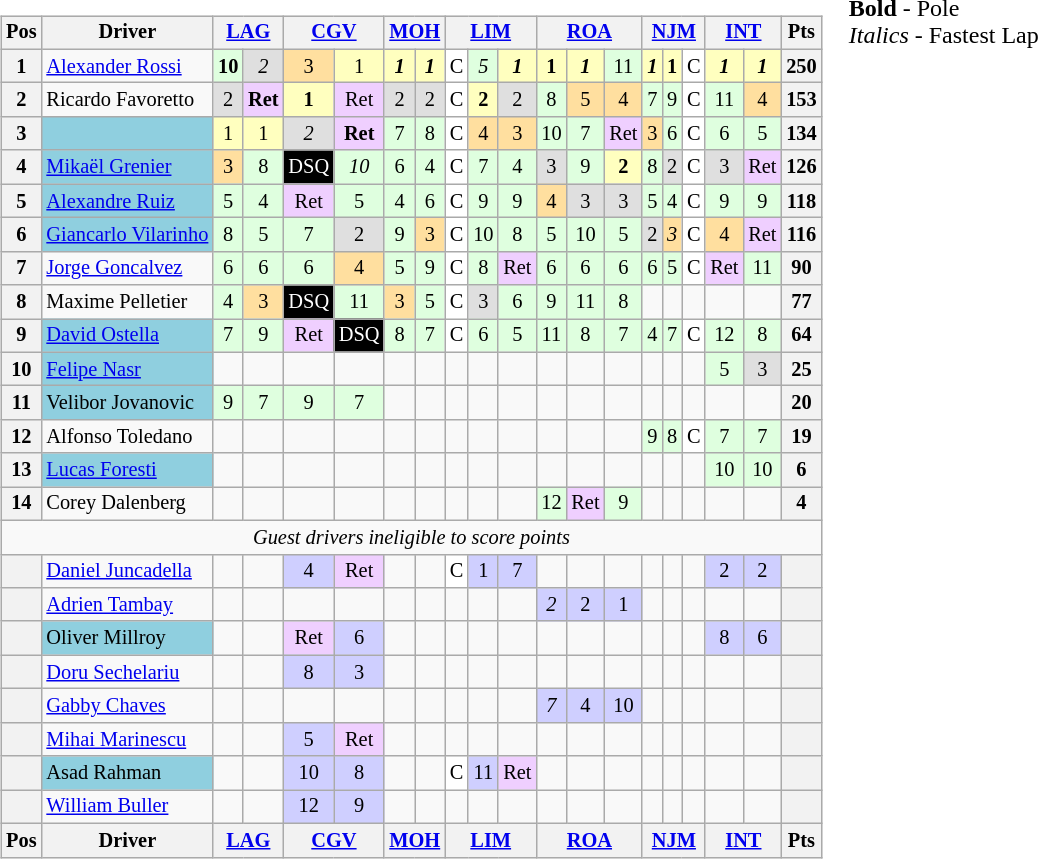<table>
<tr>
<td><br><table class="wikitable" style="font-size: 85%; text-align:center">
<tr>
<th>Pos</th>
<th>Driver</th>
<th colspan=2><a href='#'>LAG</a><br></th>
<th colspan=2><a href='#'>CGV</a><br></th>
<th colspan=2><a href='#'>MOH</a><br></th>
<th colspan=3><a href='#'>LIM</a><br></th>
<th colspan=3><a href='#'>ROA</a><br></th>
<th colspan=3><a href='#'>NJM</a><br></th>
<th colspan=2><a href='#'>INT</a><br></th>
<th>Pts</th>
</tr>
<tr>
<th>1</th>
<td style="text-align:left"> <a href='#'>Alexander Rossi</a></td>
<td style="background:#DFFFDF"><strong>10</strong></td>
<td style="background:#DFDFDF"><em>2</em></td>
<td style="background:#FFDF9F">3</td>
<td style="background:#FFFFBF">1</td>
<td style="background:#FFFFBF"><strong><em>1</em></strong></td>
<td style="background:#FFFFBF"><strong><em>1</em></strong></td>
<td style="background:#FFFFFF">C</td>
<td style="background:#DFFFDF"><em>5</em></td>
<td style="background:#FFFFBF"><strong><em>1</em></strong></td>
<td style="background:#FFFFBF"><strong>1</strong></td>
<td style="background:#FFFFBF"><strong><em>1</em></strong></td>
<td style="background:#DFFFDF">11</td>
<td style="background:#FFFFBF"><strong><em>1</em></strong></td>
<td style="background:#FFFFBF"><strong>1</strong></td>
<td style="background:#FFFFFF">C</td>
<td style="background:#FFFFBF"><strong><em>1</em></strong></td>
<td style="background:#FFFFBF"><strong><em>1</em></strong></td>
<th>250</th>
</tr>
<tr>
<th>2</th>
<td style="text-align:left"> Ricardo Favoretto</td>
<td style="background:#DFDFDF">2</td>
<td style="background:#EFCFFF"><strong>Ret</strong></td>
<td style="background:#FFFFBF"><strong>1</strong></td>
<td style="background:#EFCFFF">Ret</td>
<td style="background:#DFDFDF">2</td>
<td style="background:#DFDFDF">2</td>
<td style="background:#FFFFFF">C</td>
<td style="background:#FFFFBF"><strong>2</strong></td>
<td style="background:#DFDFDF">2</td>
<td style="background:#DFFFDF">8</td>
<td style="background:#FFDF9F">5</td>
<td style="background:#FFDF9F">4</td>
<td style="background:#DFFFDF">7</td>
<td style="background:#DFFFDF">9</td>
<td style="background:#FFFFFF">C</td>
<td style="background:#DFFFDF">11</td>
<td style="background:#FFDF9F">4</td>
<th>153</th>
</tr>
<tr>
<th>3</th>
<td style="text-align:left; background:#8FCFDF"></td>
<td style="background:#FFFFBF">1</td>
<td style="background:#FFFFBF">1</td>
<td style="background:#DFDFDF"><em>2</em></td>
<td style="background:#EFCFFF"><strong>Ret</strong></td>
<td style="background:#DFFFDF">7</td>
<td style="background:#DFFFDF">8</td>
<td style="background:#FFFFFF">C</td>
<td style="background:#FFDF9F">4</td>
<td style="background:#FFDF9F">3</td>
<td style="background:#DFFFDF">10</td>
<td style="background:#DFFFDF">7</td>
<td style="background:#EFCFFF">Ret</td>
<td style="background:#FFDF9F">3</td>
<td style="background:#DFFFDF">6</td>
<td style="background:#FFFFFF">C</td>
<td style="background:#DFFFDF">6</td>
<td style="background:#DFFFDF">5</td>
<th>134</th>
</tr>
<tr>
<th>4</th>
<td style="text-align:left; background:#8FCFDF"> <a href='#'>Mikaël Grenier</a></td>
<td style="background:#FFDF9F">3</td>
<td style="background:#DFFFDF">8</td>
<td style="background:#000000; color:white">DSQ</td>
<td style="background:#DFFFDF"><em>10</em></td>
<td style="background:#DFFFDF">6</td>
<td style="background:#DFFFDF">4</td>
<td style="background:#FFFFFF">C</td>
<td style="background:#DFFFDF">7</td>
<td style="background:#DFFFDF">4</td>
<td style="background:#DFDFDF">3</td>
<td style="background:#DFFFDF">9</td>
<td style="background:#FFFFBF"><strong>2</strong></td>
<td style="background:#DFFFDF">8</td>
<td style="background:#DFDFDF">2</td>
<td style="background:#FFFFFF">C</td>
<td style="background:#DFDFDF">3</td>
<td style="background:#EFCFFF">Ret</td>
<th>126</th>
</tr>
<tr>
<th>5</th>
<td style="text-align:left; background:#8FCFDF"> <a href='#'>Alexandre Ruiz</a></td>
<td style="background:#DFFFDF">5</td>
<td style="background:#DFFFDF">4</td>
<td style="background:#EFCFFF">Ret</td>
<td style="background:#DFFFDF">5</td>
<td style="background:#DFFFDF">4</td>
<td style="background:#DFFFDF">6</td>
<td style="background:#FFFFFF">C</td>
<td style="background:#DFFFDF">9</td>
<td style="background:#DFFFDF">9</td>
<td style="background:#FFDF9F">4</td>
<td style="background:#DFDFDF">3</td>
<td style="background:#DFDFDF">3</td>
<td style="background:#DFFFDF">5</td>
<td style="background:#DFFFDF">4</td>
<td style="background:#FFFFFF">C</td>
<td style="background:#DFFFDF">9</td>
<td style="background:#DFFFDF">9</td>
<th>118</th>
</tr>
<tr>
<th>6</th>
<td style="text-align:left; background:#8FCFDF"> <a href='#'>Giancarlo Vilarinho</a></td>
<td style="background:#DFFFDF">8</td>
<td style="background:#DFFFDF">5</td>
<td style="background:#DFFFDF">7</td>
<td style="background:#DFDFDF">2</td>
<td style="background:#DFFFDF">9</td>
<td style="background:#FFDF9F">3</td>
<td style="background:#FFFFFF">C</td>
<td style="background:#DFFFDF">10</td>
<td style="background:#DFFFDF">8</td>
<td style="background:#DFFFDF">5</td>
<td style="background:#DFFFDF">10</td>
<td style="background:#DFFFDF">5</td>
<td style="background:#DFDFDF">2</td>
<td style="background:#FFDF9F"><em>3</em></td>
<td style="background:#FFFFFF">C</td>
<td style="background:#FFDF9F">4</td>
<td style="background:#EFCFFF">Ret</td>
<th>116</th>
</tr>
<tr>
<th>7</th>
<td style="text-align:left"> <a href='#'>Jorge Goncalvez</a></td>
<td style="background:#DFFFDF">6</td>
<td style="background:#DFFFDF">6</td>
<td style="background:#DFFFDF">6</td>
<td style="background:#FFDF9F">4</td>
<td style="background:#DFFFDF">5</td>
<td style="background:#DFFFDF">9</td>
<td style="background:#FFFFFF">C</td>
<td style="background:#DFFFDF">8</td>
<td style="background:#EFCFFF">Ret</td>
<td style="background:#DFFFDF">6</td>
<td style="background:#DFFFDF">6</td>
<td style="background:#DFFFDF">6</td>
<td style="background:#DFFFDF">6</td>
<td style="background:#DFFFDF">5</td>
<td style="background:#FFFFFF">C</td>
<td style="background:#EFCFFF">Ret</td>
<td style="background:#DFFFDF">11</td>
<th>90</th>
</tr>
<tr>
<th>8</th>
<td style="text-align:left"> Maxime Pelletier</td>
<td style="background:#DFFFDF">4</td>
<td style="background:#FFDF9F">3</td>
<td style="background:#000000; color:white">DSQ</td>
<td style="background:#DFFFDF">11</td>
<td style="background:#FFDF9F">3</td>
<td style="background:#DFFFDF">5</td>
<td style="background:#FFFFFF">C</td>
<td style="background:#DFDFDF">3</td>
<td style="background:#DFFFDF">6</td>
<td style="background:#DFFFDF">9</td>
<td style="background:#DFFFDF">11</td>
<td style="background:#DFFFDF">8</td>
<td></td>
<td></td>
<td></td>
<td></td>
<td></td>
<th>77</th>
</tr>
<tr>
<th>9</th>
<td style="text-align:left; background:#8FCFDF"> <a href='#'>David Ostella</a></td>
<td style="background:#DFFFDF">7</td>
<td style="background:#DFFFDF">9</td>
<td style="background:#EFCFFF">Ret</td>
<td style="background:#000000; color:white">DSQ</td>
<td style="background:#DFFFDF">8</td>
<td style="background:#DFFFDF">7</td>
<td style="background:#FFFFFF">C</td>
<td style="background:#DFFFDF">6</td>
<td style="background:#DFFFDF">5</td>
<td style="background:#DFFFDF">11</td>
<td style="background:#DFFFDF">8</td>
<td style="background:#DFFFDF">7</td>
<td style="background:#DFFFDF">4</td>
<td style="background:#DFFFDF">7</td>
<td style="background:#FFFFFF">C</td>
<td style="background:#DFFFDF">12</td>
<td style="background:#DFFFDF">8</td>
<th>64</th>
</tr>
<tr>
<th>10</th>
<td style="text-align:left; background:#8FCFDF"> <a href='#'>Felipe Nasr</a></td>
<td></td>
<td></td>
<td></td>
<td></td>
<td></td>
<td></td>
<td></td>
<td></td>
<td></td>
<td></td>
<td></td>
<td></td>
<td></td>
<td></td>
<td></td>
<td style="background:#DFFFDF">5</td>
<td style="background:#DFDFDF">3</td>
<th>25</th>
</tr>
<tr>
<th>11</th>
<td style="text-align:left; background:#8FCFDF"> Velibor Jovanovic</td>
<td style="background:#DFFFDF">9</td>
<td style="background:#DFFFDF">7</td>
<td style="background:#DFFFDF">9</td>
<td style="background:#DFFFDF">7</td>
<td></td>
<td></td>
<td></td>
<td></td>
<td></td>
<td></td>
<td></td>
<td></td>
<td></td>
<td></td>
<td></td>
<td></td>
<td></td>
<th>20</th>
</tr>
<tr>
<th>12</th>
<td style="text-align:left"> Alfonso Toledano</td>
<td></td>
<td></td>
<td></td>
<td></td>
<td></td>
<td></td>
<td></td>
<td></td>
<td></td>
<td></td>
<td></td>
<td></td>
<td style="background:#DFFFDF">9</td>
<td style="background:#DFFFDF">8</td>
<td style="background:#FFFFFF">C</td>
<td style="background:#DFFFDF">7</td>
<td style="background:#DFFFDF">7</td>
<th>19</th>
</tr>
<tr>
<th>13</th>
<td style="text-align:left; background:#8FCFDF"> <a href='#'>Lucas Foresti</a></td>
<td></td>
<td></td>
<td></td>
<td></td>
<td></td>
<td></td>
<td></td>
<td></td>
<td></td>
<td></td>
<td></td>
<td></td>
<td></td>
<td></td>
<td></td>
<td style="background:#DFFFDF">10</td>
<td style="background:#DFFFDF">10</td>
<th>6</th>
</tr>
<tr>
<th>14</th>
<td style="text-align:left"> Corey Dalenberg</td>
<td></td>
<td></td>
<td></td>
<td></td>
<td></td>
<td></td>
<td></td>
<td></td>
<td></td>
<td style="background:#DFFFDF">12</td>
<td style="background:#EFCFFF">Ret</td>
<td style="background:#DFFFDF">9</td>
<td></td>
<td></td>
<td></td>
<td></td>
<td></td>
<th>4</th>
</tr>
<tr>
<td colspan=20><em>Guest drivers ineligible to score points</em></td>
</tr>
<tr>
<th></th>
<td style="text-align:left"> <a href='#'>Daniel Juncadella</a></td>
<td></td>
<td></td>
<td style="background:#CFCFFF">4</td>
<td style="background:#EFCFFF">Ret</td>
<td></td>
<td></td>
<td style="background:#FFFFFF">C</td>
<td style="background:#CFCFFF">1</td>
<td style="background:#CFCFFF">7</td>
<td></td>
<td></td>
<td></td>
<td></td>
<td></td>
<td></td>
<td style="background:#CFCFFF">2</td>
<td style="background:#CFCFFF">2</td>
<th></th>
</tr>
<tr>
<th></th>
<td style="text-align:left"> <a href='#'>Adrien Tambay</a></td>
<td></td>
<td></td>
<td></td>
<td></td>
<td></td>
<td></td>
<td></td>
<td></td>
<td></td>
<td style="background:#CFCFFF"><em>2</em></td>
<td style="background:#CFCFFF">2</td>
<td style="background:#CFCFFF">1</td>
<td></td>
<td></td>
<td></td>
<td></td>
<td></td>
<th></th>
</tr>
<tr>
<th></th>
<td style="text-align:left; background:#8FCFDF"> Oliver Millroy</td>
<td></td>
<td></td>
<td style="background:#EFCFFF">Ret</td>
<td style="background:#CFCFFF">6</td>
<td></td>
<td></td>
<td></td>
<td></td>
<td></td>
<td></td>
<td></td>
<td></td>
<td></td>
<td></td>
<td></td>
<td style="background:#CFCFFF">8</td>
<td style="background:#CFCFFF">6</td>
<th></th>
</tr>
<tr>
<th></th>
<td style="text-align:left"> <a href='#'>Doru Sechelariu</a></td>
<td></td>
<td></td>
<td style="background:#CFCFFF">8</td>
<td style="background:#CFCFFF">3</td>
<td></td>
<td></td>
<td></td>
<td></td>
<td></td>
<td></td>
<td></td>
<td></td>
<td></td>
<td></td>
<td></td>
<td></td>
<td></td>
<th></th>
</tr>
<tr>
<th></th>
<td style="text-align:left"> <a href='#'>Gabby Chaves</a></td>
<td></td>
<td></td>
<td></td>
<td></td>
<td></td>
<td></td>
<td></td>
<td></td>
<td></td>
<td style="background:#CFCFFF"><em>7</em></td>
<td style="background:#CFCFFF">4</td>
<td style="background:#CFCFFF">10</td>
<td></td>
<td></td>
<td></td>
<td></td>
<td></td>
<th></th>
</tr>
<tr>
<th></th>
<td style="text-align:left"> <a href='#'>Mihai Marinescu</a></td>
<td></td>
<td></td>
<td style="background:#CFCFFF">5</td>
<td style="background:#EFCFFF">Ret</td>
<td></td>
<td></td>
<td></td>
<td></td>
<td></td>
<td></td>
<td></td>
<td></td>
<td></td>
<td></td>
<td></td>
<td></td>
<td></td>
<th></th>
</tr>
<tr>
<th></th>
<td style="text-align:left; background:#8FCFDF"> Asad Rahman</td>
<td></td>
<td></td>
<td style="background:#CFCFFF">10</td>
<td style="background:#CFCFFF">8</td>
<td></td>
<td></td>
<td style="background:#FFFFFF">C</td>
<td style="background:#CFCFFF">11</td>
<td style="background:#EFCFFF">Ret</td>
<td></td>
<td></td>
<td></td>
<td></td>
<td></td>
<td></td>
<td></td>
<td></td>
<th></th>
</tr>
<tr>
<th></th>
<td style="text-align:left"> <a href='#'>William Buller</a></td>
<td></td>
<td></td>
<td style="background:#CFCFFF">12</td>
<td style="background:#CFCFFF">9</td>
<td></td>
<td></td>
<td></td>
<td></td>
<td></td>
<td></td>
<td></td>
<td></td>
<td></td>
<td></td>
<td></td>
<td></td>
<td></td>
<th></th>
</tr>
<tr>
<th>Pos</th>
<th>Driver</th>
<th colspan=2><a href='#'>LAG</a><br></th>
<th colspan=2><a href='#'>CGV</a><br></th>
<th colspan=2><a href='#'>MOH</a><br></th>
<th colspan=3><a href='#'>LIM</a><br></th>
<th colspan=3><a href='#'>ROA</a><br></th>
<th colspan=3><a href='#'>NJM</a><br></th>
<th colspan=2><a href='#'>INT</a><br></th>
<th>Pts</th>
</tr>
</table>
</td>
<td style="vertical-align:top"><br>
<span><strong>Bold</strong> - Pole<br><em>Italics</em> - Fastest Lap</span></td>
</tr>
</table>
